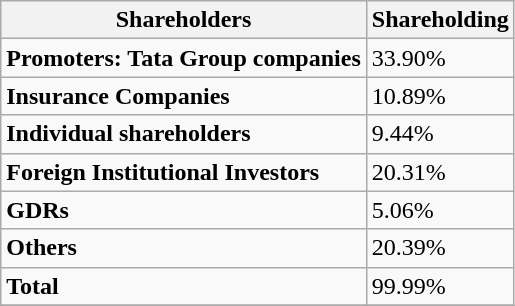<table class="wikitable">
<tr>
<th>Shareholders</th>
<th>Shareholding</th>
</tr>
<tr>
<td><strong>Promoters: Tata Group companies</strong></td>
<td>33.90%</td>
</tr>
<tr>
<td><strong>Insurance Companies</strong></td>
<td>10.89%</td>
</tr>
<tr>
<td><strong>Individual shareholders</strong></td>
<td>9.44%</td>
</tr>
<tr>
<td><strong>Foreign Institutional Investors</strong></td>
<td>20.31%</td>
</tr>
<tr>
<td><strong>GDRs</strong></td>
<td>5.06%</td>
</tr>
<tr>
<td><strong>Others</strong></td>
<td>20.39%</td>
</tr>
<tr>
<td><strong>Total</strong></td>
<td>99.99%</td>
</tr>
<tr>
</tr>
</table>
